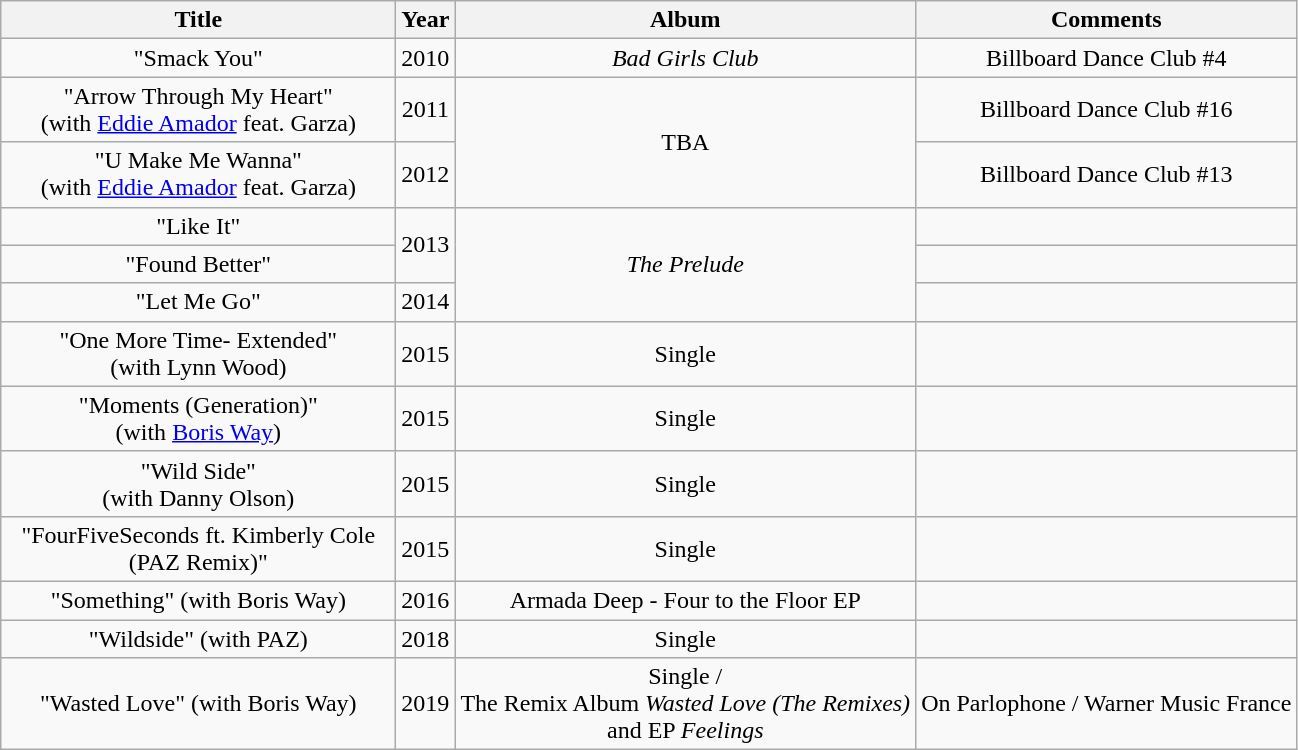<table class="wikitable plainrowheaders" style="text-align:center;">
<tr>
<th scope="col" style="width:16em;">Title</th>
<th scope="col">Year</th>
<th scope="col">Album</th>
<th scope="col">Comments</th>
</tr>
<tr>
<td scope="row">"Smack You"</td>
<td>2010</td>
<td><em>Bad Girls Club</em></td>
<td>Billboard Dance Club #4</td>
</tr>
<tr>
<td scope="row">"Arrow Through My Heart"<br><span>(with <a href='#'>Eddie Amador</a> feat. Garza)</span></td>
<td>2011</td>
<td rowspan="2">TBA</td>
<td>Billboard Dance Club #16</td>
</tr>
<tr>
<td scope="row">"U Make Me Wanna"<br><span>(with <a href='#'>Eddie Amador</a> feat. Garza)</span></td>
<td>2012</td>
<td>Billboard Dance Club #13</td>
</tr>
<tr>
<td scope="row">"Like It"</td>
<td rowspan="2">2013</td>
<td rowspan="3"><em>The Prelude</em></td>
<td></td>
</tr>
<tr>
<td scope="row">"Found Better"</td>
<td></td>
</tr>
<tr>
<td scope="row">"Let Me Go"</td>
<td>2014</td>
<td></td>
</tr>
<tr>
<td>"One More Time- Extended"<br>(with Lynn Wood)</td>
<td>2015</td>
<td>Single</td>
<td></td>
</tr>
<tr>
<td>"Moments (Generation)"<br>(with <a href='#'>Boris Way</a>)</td>
<td>2015</td>
<td>Single</td>
<td></td>
</tr>
<tr>
<td>"Wild Side"<br>(with Danny Olson)</td>
<td>2015</td>
<td>Single</td>
<td></td>
</tr>
<tr>
<td>"FourFiveSeconds ft. Kimberly Cole (PAZ Remix)"</td>
<td>2015</td>
<td>Single</td>
<td></td>
</tr>
<tr>
<td>"Something" (with Boris Way)</td>
<td>2016</td>
<td>Armada Deep - Four to the Floor EP</td>
<td></td>
</tr>
<tr>
<td>"Wildside" (with PAZ)</td>
<td>2018</td>
<td>Single</td>
<td></td>
</tr>
<tr>
<td>"Wasted Love" (with Boris Way)</td>
<td>2019</td>
<td>Single /<br>The Remix Album <em>Wasted Love (The Remixes)</em><br>and EP <em>Feelings</em></td>
<td>On Parlophone / Warner Music France</td>
</tr>
</table>
